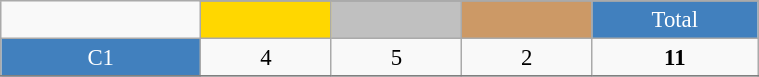<table class="wikitable"  style="font-size:95%; text-align:center; border:gray solid 1px; width:40%;">
<tr>
<td rowspan="2" style="width:3%;"></td>
</tr>
<tr>
<td style="width:2%;" bgcolor=gold></td>
<td style="width:2%;" bgcolor=silver></td>
<td style="width:2%;" bgcolor=cc9966></td>
<td style="width:2%; background-color:#4180be; color:white;">Total</td>
</tr>
<tr>
<td style="background-color:#4180be; color:white;">C1</td>
<td>4</td>
<td>5</td>
<td>2</td>
<td><strong>11</strong></td>
</tr>
<tr>
</tr>
</table>
